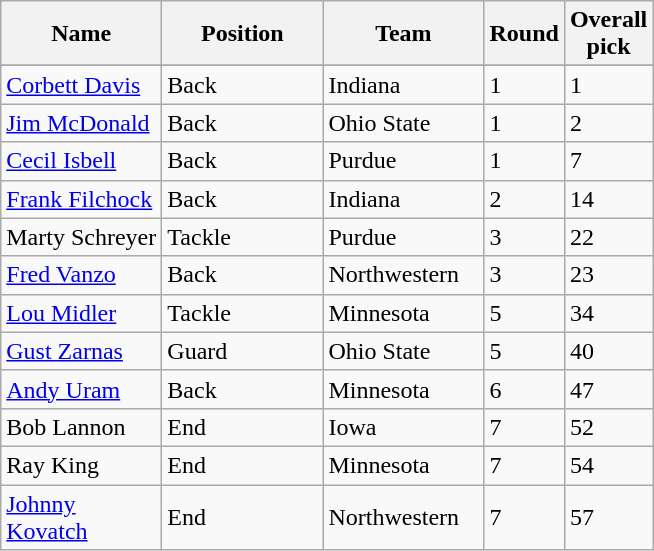<table class="sortable wikitable">
<tr>
<th width="100">Name</th>
<th width="100">Position</th>
<th width="100">Team</th>
<th width="25">Round</th>
<th width="25">Overall pick</th>
</tr>
<tr align="left" bgcolor="">
</tr>
<tr>
<td><a href='#'>Corbett Davis</a></td>
<td>Back</td>
<td>Indiana</td>
<td>1</td>
<td>1</td>
</tr>
<tr>
<td><a href='#'>Jim McDonald</a></td>
<td>Back</td>
<td>Ohio State</td>
<td>1</td>
<td>2</td>
</tr>
<tr>
<td><a href='#'>Cecil Isbell</a></td>
<td>Back</td>
<td>Purdue</td>
<td>1</td>
<td>7</td>
</tr>
<tr>
<td><a href='#'>Frank Filchock</a></td>
<td>Back</td>
<td>Indiana</td>
<td>2</td>
<td>14</td>
</tr>
<tr>
<td>Marty Schreyer</td>
<td>Tackle</td>
<td>Purdue</td>
<td>3</td>
<td>22</td>
</tr>
<tr>
<td><a href='#'>Fred Vanzo</a></td>
<td>Back</td>
<td>Northwestern</td>
<td>3</td>
<td>23</td>
</tr>
<tr>
<td><a href='#'>Lou Midler</a></td>
<td>Tackle</td>
<td>Minnesota</td>
<td>5</td>
<td>34</td>
</tr>
<tr>
<td><a href='#'>Gust Zarnas</a></td>
<td>Guard</td>
<td>Ohio State</td>
<td>5</td>
<td>40</td>
</tr>
<tr>
<td><a href='#'>Andy Uram</a></td>
<td>Back</td>
<td>Minnesota</td>
<td>6</td>
<td>47</td>
</tr>
<tr>
<td>Bob Lannon</td>
<td>End</td>
<td>Iowa</td>
<td>7</td>
<td>52</td>
</tr>
<tr>
<td>Ray King</td>
<td>End</td>
<td>Minnesota</td>
<td>7</td>
<td>54</td>
</tr>
<tr>
<td><a href='#'>Johnny Kovatch</a></td>
<td>End</td>
<td>Northwestern</td>
<td>7</td>
<td>57</td>
</tr>
</table>
